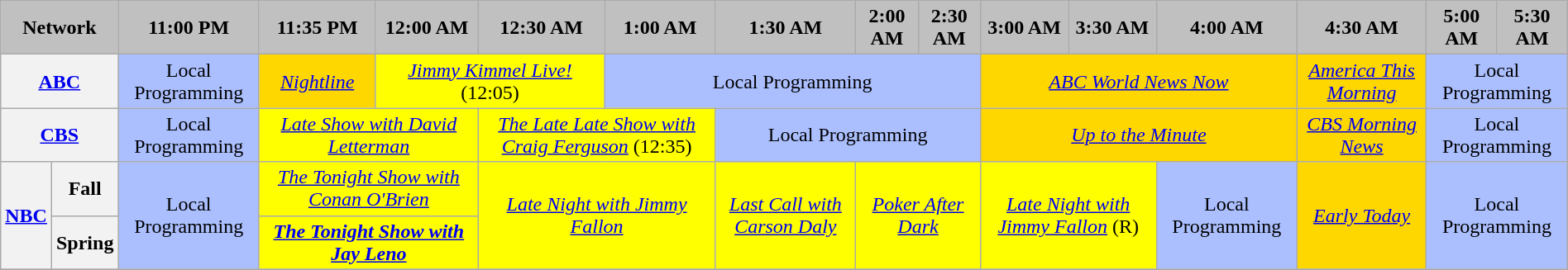<table class="wikitable" style="width:100%;margin-right:0;text-align:center">
<tr>
<th colspan="2" style="background-color:#C0C0C0;text-align:center">Network</th>
<th style="background-color:#C0C0C0;text-align:center">11:00 PM</th>
<th style="background-color:#C0C0C0;text-align:center">11:35 PM</th>
<th style="background-color:#C0C0C0;text-align:center">12:00 AM</th>
<th style="background-color:#C0C0C0;text-align:center">12:30 AM</th>
<th style="background-color:#C0C0C0;text-align:center">1:00 AM</th>
<th style="background-color:#C0C0C0;text-align:center">1:30 AM</th>
<th style="background-color:#C0C0C0;text-align:center">2:00 AM</th>
<th style="background-color:#C0C0C0;text-align:center">2:30 AM</th>
<th style="background-color:#C0C0C0;text-align:center">3:00 AM</th>
<th style="background-color:#C0C0C0;text-align:center">3:30 AM</th>
<th style="background-color:#C0C0C0;text-align:center">4:00 AM</th>
<th style="background-color:#C0C0C0;text-align:center">4:30 AM</th>
<th style="background-color:#C0C0C0;text-align:center">5:00 AM</th>
<th style="background-color:#C0C0C0;text-align:center">5:30 AM</th>
</tr>
<tr>
<th colspan="2"><a href='#'>ABC</a></th>
<td colspan="1" style="background:#abbfff">Local Programming</td>
<td colspan="1" style="background:gold"><em><a href='#'>Nightline</a></em></td>
<td colspan="2" style="background:yellow"><em><a href='#'>Jimmy Kimmel Live!</a></em> (12:05)</td>
<td colspan="4" style="background:#abbfff">Local Programming</td>
<td colspan="3" style="background:gold"><em><a href='#'>ABC World News Now</a></em></td>
<td colspan="1" style="background:gold"><em><a href='#'>America This Morning</a></em></td>
<td colspan="2" style="background:#abbfff">Local Programming</td>
</tr>
<tr>
<th colspan="2"><a href='#'>CBS</a></th>
<td colspan="1" style="background:#abbfff">Local Programming</td>
<td colspan="2" style="background:yellow"><em><a href='#'>Late Show with David Letterman</a></em></td>
<td colspan="2" style="background:yellow"><em><a href='#'>The Late Late Show with Craig Ferguson</a></em> (12:35)</td>
<td colspan="3" style="background:#abbfff">Local Programming</td>
<td colspan="3" style="background:gold"><em><a href='#'>Up to the Minute</a></em></td>
<td colspan="1" style="background:gold"><em><a href='#'>CBS Morning News</a></em></td>
<td colspan="2" style="background:#abbfff">Local Programming</td>
</tr>
<tr>
<th colspan="1" rowspan ="2"><a href='#'>NBC</a></th>
<th>Fall</th>
<td colspan="1" rowspan ="2" style="background:#abbfff">Local Programming</td>
<td colspan="2" rowspan ="1" style="background:yellow"><em><a href='#'>The Tonight Show with Conan O'Brien</a></em></td>
<td colspan="2" rowspan ="2" style="background:yellow"><em><a href='#'>Late Night with Jimmy Fallon</a></em></td>
<td colspan="1" rowspan ="2" style="background:yellow"><em><a href='#'>Last Call with Carson Daly</a></em></td>
<td colspan="2" rowspan ="2" style="background:yellow"><em><a href='#'>Poker After Dark</a></em></td>
<td colspan="2" rowspan ="2" style="background:yellow"><em><a href='#'>Late Night with Jimmy Fallon</a></em> (R)</td>
<td colspan="1" rowspan ="2" style="background:#abbfff">Local Programming</td>
<td colspan="1" rowspan ="2" style="background:gold"><em><a href='#'>Early Today</a></em></td>
<td colspan="2" rowspan ="2" style="background:#abbfff">Local Programming</td>
</tr>
<tr>
<th>Spring</th>
<td colspan="2" rowspan ="1" style="background:yellow"><strong><em><a href='#'>The Tonight Show with Jay Leno</a></em></strong></td>
</tr>
<tr>
</tr>
</table>
